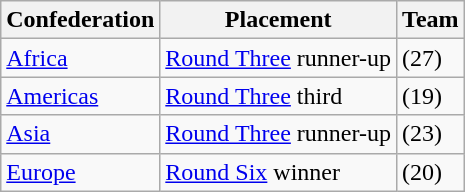<table class=wikitable>
<tr>
<th>Confederation</th>
<th>Placement</th>
<th>Team</th>
</tr>
<tr>
<td><a href='#'>Africa</a></td>
<td><a href='#'>Round Three</a> runner-up</td>
<td> (27)</td>
</tr>
<tr>
<td><a href='#'>Americas</a></td>
<td><a href='#'>Round Three</a> third</td>
<td> (19)</td>
</tr>
<tr>
<td><a href='#'>Asia</a></td>
<td><a href='#'>Round Three</a> runner-up</td>
<td> (23)</td>
</tr>
<tr>
<td><a href='#'>Europe</a></td>
<td><a href='#'>Round Six</a> winner</td>
<td> (20)</td>
</tr>
</table>
